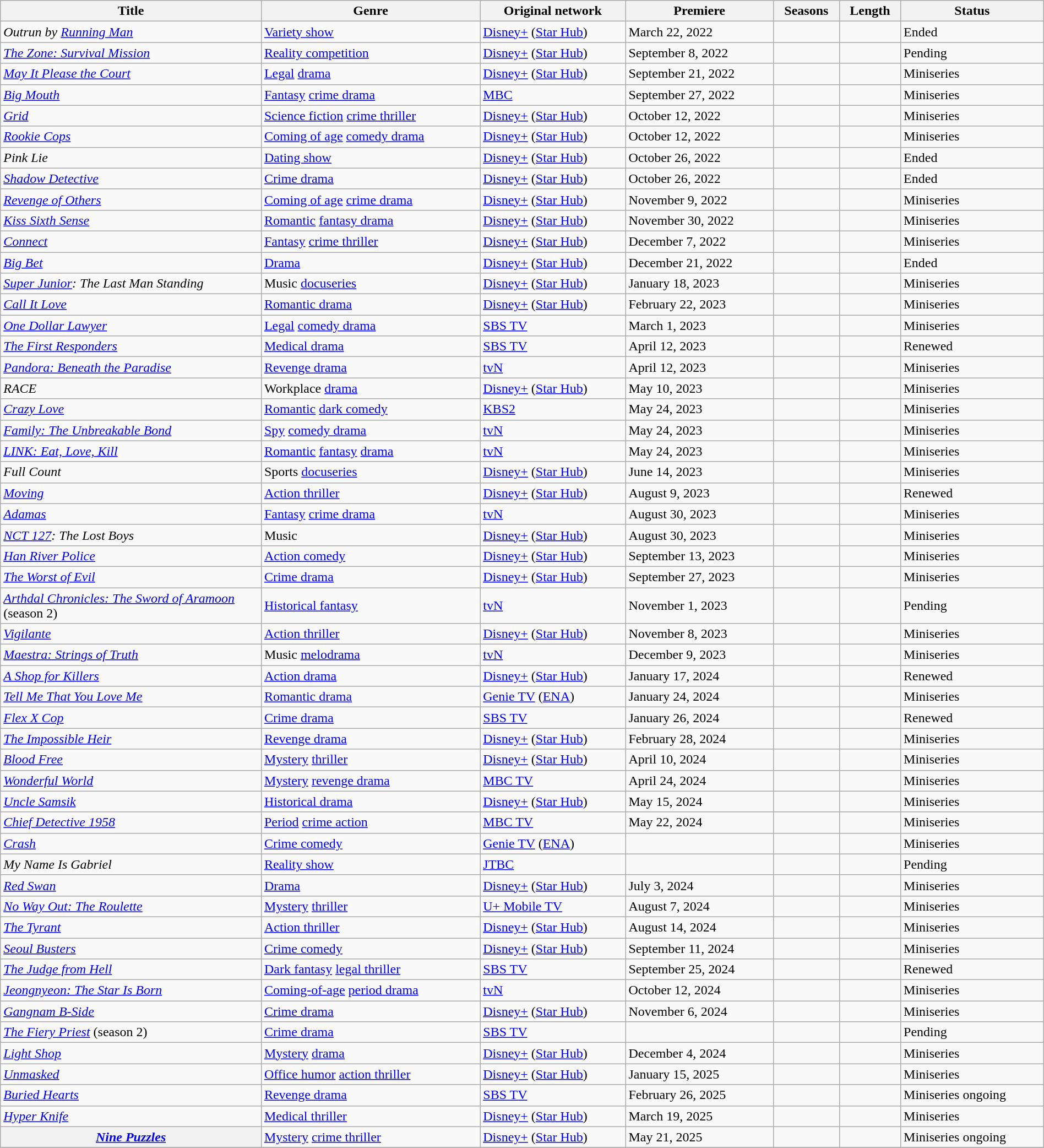<table class="wikitable sortable" style="width:100%;">
<tr>
<th scope="col" style="width:25%;">Title</th>
<th>Genre</th>
<th>Original network</th>
<th>Premiere</th>
<th>Seasons</th>
<th>Length</th>
<th>Status</th>
</tr>
<tr>
<td><em>Outrun by <a href='#'>Running Man</a></em></td>
<td><a href='#'>Variety show</a></td>
<td><a href='#'>Disney+</a> (<a href='#'>Star Hub</a>)</td>
<td>March 22, 2022</td>
<td></td>
<td></td>
<td>Ended</td>
</tr>
<tr>
<td><em><a href='#'>The Zone: Survival Mission</a></em></td>
<td><a href='#'>Reality competition</a></td>
<td><a href='#'>Disney+</a> (<a href='#'>Star Hub</a>)</td>
<td>September 8, 2022</td>
<td></td>
<td></td>
<td>Pending</td>
</tr>
<tr>
<td><em><a href='#'>May It Please the Court</a></em></td>
<td><a href='#'>Legal</a> <a href='#'>drama</a></td>
<td><a href='#'>Disney+</a> (<a href='#'>Star Hub</a>)</td>
<td>September 21, 2022</td>
<td></td>
<td></td>
<td>Miniseries</td>
</tr>
<tr>
<td><em><a href='#'>Big Mouth</a></em></td>
<td><a href='#'>Fantasy</a> <a href='#'>crime drama</a></td>
<td><a href='#'>MBC</a></td>
<td>September 27, 2022</td>
<td></td>
<td></td>
<td>Miniseries</td>
</tr>
<tr>
<td><em><a href='#'>Grid</a></em></td>
<td><a href='#'>Science fiction</a> <a href='#'>crime thriller</a></td>
<td><a href='#'>Disney+</a> (<a href='#'>Star Hub</a>)</td>
<td>October 12, 2022</td>
<td></td>
<td></td>
<td>Miniseries</td>
</tr>
<tr>
<td><em><a href='#'>Rookie Cops</a></em></td>
<td><a href='#'>Coming of age</a> <a href='#'>comedy drama</a></td>
<td><a href='#'>Disney+</a> (<a href='#'>Star Hub</a>)</td>
<td>October 12, 2022</td>
<td></td>
<td></td>
<td>Miniseries</td>
</tr>
<tr>
<td><em>Pink Lie</em></td>
<td><a href='#'>Dating show</a></td>
<td><a href='#'>Disney+</a> (<a href='#'>Star Hub</a>)</td>
<td>October 26, 2022</td>
<td></td>
<td></td>
<td>Ended</td>
</tr>
<tr>
<td><em><a href='#'>Shadow Detective</a></em></td>
<td><a href='#'>Crime drama</a></td>
<td><a href='#'>Disney+</a> (<a href='#'>Star Hub</a>)</td>
<td>October 26, 2022</td>
<td></td>
<td></td>
<td>Ended</td>
</tr>
<tr>
<td><em><a href='#'>Revenge of Others</a></em></td>
<td><a href='#'>Coming of age</a> <a href='#'>crime drama</a></td>
<td><a href='#'>Disney+</a> (<a href='#'>Star Hub</a>)</td>
<td>November 9, 2022</td>
<td></td>
<td></td>
<td>Miniseries</td>
</tr>
<tr>
<td><em><a href='#'>Kiss Sixth Sense</a></em></td>
<td><a href='#'>Romantic</a> <a href='#'>fantasy drama</a></td>
<td><a href='#'>Disney+</a> (<a href='#'>Star Hub</a>)</td>
<td>November 30, 2022</td>
<td></td>
<td></td>
<td>Miniseries</td>
</tr>
<tr>
<td><em><a href='#'>Connect</a></em></td>
<td><a href='#'>Fantasy</a> <a href='#'>crime thriller</a></td>
<td><a href='#'>Disney+</a> (<a href='#'>Star Hub</a>)</td>
<td>December 7, 2022</td>
<td></td>
<td></td>
<td>Miniseries</td>
</tr>
<tr>
<td><em><a href='#'>Big Bet</a></em></td>
<td><a href='#'>Drama</a></td>
<td><a href='#'>Disney+</a> (<a href='#'>Star Hub</a>)</td>
<td>December 21, 2022</td>
<td></td>
<td></td>
<td>Ended</td>
</tr>
<tr>
<td><em><a href='#'>Super Junior</a>: The Last Man Standing</em></td>
<td>Music <a href='#'>docuseries</a></td>
<td><a href='#'>Disney+</a> (<a href='#'>Star Hub</a>)</td>
<td>January 18, 2023</td>
<td></td>
<td></td>
<td>Miniseries</td>
</tr>
<tr>
<td><em><a href='#'>Call It Love</a></em></td>
<td><a href='#'>Romantic drama</a></td>
<td><a href='#'>Disney+</a> (<a href='#'>Star Hub</a>)</td>
<td>February 22, 2023</td>
<td></td>
<td></td>
<td>Miniseries</td>
</tr>
<tr>
<td><em><a href='#'>One Dollar Lawyer</a></em></td>
<td><a href='#'>Legal</a> <a href='#'>comedy drama</a></td>
<td><a href='#'>SBS TV</a></td>
<td>March 1, 2023</td>
<td></td>
<td></td>
<td>Miniseries</td>
</tr>
<tr>
<td><em><a href='#'>The First Responders</a></em></td>
<td><a href='#'>Medical drama</a></td>
<td><a href='#'>SBS TV</a></td>
<td>April 12, 2023</td>
<td></td>
<td></td>
<td>Renewed</td>
</tr>
<tr>
<td><em><a href='#'>Pandora: Beneath the Paradise</a></em></td>
<td><a href='#'>Revenge drama</a></td>
<td><a href='#'>tvN</a></td>
<td>April 12, 2023</td>
<td></td>
<td></td>
<td>Miniseries</td>
</tr>
<tr>
<td><em>RACE</em></td>
<td>Workplace <a href='#'>drama</a></td>
<td><a href='#'>Disney+</a> (<a href='#'>Star Hub</a>)</td>
<td>May 10, 2023</td>
<td></td>
<td></td>
<td>Miniseries</td>
</tr>
<tr>
<td><em><a href='#'>Crazy Love</a></em></td>
<td><a href='#'>Romantic</a> <a href='#'>dark comedy</a></td>
<td><a href='#'>KBS2</a></td>
<td>May 24, 2023</td>
<td></td>
<td></td>
<td>Miniseries</td>
</tr>
<tr>
<td><em><a href='#'>Family: The Unbreakable Bond</a></em></td>
<td><a href='#'>Spy</a> <a href='#'>comedy drama</a></td>
<td><a href='#'>tvN</a></td>
<td>May 24, 2023</td>
<td></td>
<td></td>
<td>Miniseries</td>
</tr>
<tr>
<td><em><a href='#'>LINK: Eat, Love, Kill</a></em></td>
<td><a href='#'>Romantic</a> <a href='#'>fantasy</a> <a href='#'>drama</a></td>
<td><a href='#'>tvN</a></td>
<td>May 24, 2023</td>
<td></td>
<td></td>
<td>Miniseries</td>
</tr>
<tr>
<td><em>Full Count</em></td>
<td>Sports <a href='#'>docuseries</a></td>
<td><a href='#'>Disney+</a> (<a href='#'>Star Hub</a>)</td>
<td>June 14, 2023</td>
<td></td>
<td></td>
<td>Miniseries</td>
</tr>
<tr>
<td><em><a href='#'>Moving</a></em></td>
<td><a href='#'>Action thriller</a></td>
<td><a href='#'>Disney+</a> (<a href='#'>Star Hub</a>)</td>
<td>August 9, 2023</td>
<td></td>
<td></td>
<td>Renewed</td>
</tr>
<tr>
<td><em><a href='#'>Adamas</a></em></td>
<td><a href='#'>Fantasy</a> <a href='#'>crime drama</a></td>
<td><a href='#'>tvN</a></td>
<td>August 30, 2023</td>
<td></td>
<td></td>
<td>Miniseries</td>
</tr>
<tr>
<td><em><a href='#'>NCT 127</a>: The Lost Boys</em></td>
<td>Music</td>
<td><a href='#'>Disney+</a> (<a href='#'>Star Hub</a>)</td>
<td>August 30, 2023</td>
<td></td>
<td></td>
<td>Miniseries</td>
</tr>
<tr>
<td><em><a href='#'>Han River Police</a></em></td>
<td><a href='#'>Action comedy</a></td>
<td><a href='#'>Disney+</a> (<a href='#'>Star Hub</a>)</td>
<td>September 13, 2023</td>
<td></td>
<td></td>
<td>Miniseries</td>
</tr>
<tr>
<td><em><a href='#'>The Worst of Evil</a></em></td>
<td><a href='#'>Crime drama</a></td>
<td><a href='#'>Disney+</a> (<a href='#'>Star Hub</a>)</td>
<td>September 27, 2023</td>
<td></td>
<td></td>
<td>Miniseries</td>
</tr>
<tr>
<td><em><a href='#'>Arthdal Chronicles: The Sword of Aramoon</a></em> (season 2)</td>
<td><a href='#'>Historical fantasy</a></td>
<td><a href='#'>tvN</a></td>
<td>November 1, 2023</td>
<td></td>
<td></td>
<td>Pending</td>
</tr>
<tr>
<td><em><a href='#'>Vigilante</a></em></td>
<td><a href='#'>Action thriller</a></td>
<td><a href='#'>Disney+</a> (<a href='#'>Star Hub</a>)</td>
<td>November 8, 2023</td>
<td></td>
<td></td>
<td>Miniseries</td>
</tr>
<tr>
<td><em><a href='#'>Maestra: Strings of Truth</a></em></td>
<td>Music <a href='#'>melodrama</a></td>
<td><a href='#'>tvN</a></td>
<td>December 9, 2023</td>
<td></td>
<td></td>
<td>Miniseries</td>
</tr>
<tr>
<td><em><a href='#'>A Shop for Killers</a></em></td>
<td><a href='#'>Action drama</a></td>
<td><a href='#'>Disney+</a> (<a href='#'>Star Hub</a>)</td>
<td>January 17, 2024</td>
<td></td>
<td></td>
<td>Renewed</td>
</tr>
<tr>
<td><em><a href='#'>Tell Me That You Love Me</a></em></td>
<td><a href='#'>Romantic drama</a></td>
<td><a href='#'>Genie TV</a> (<a href='#'>ENA</a>)</td>
<td>January 24, 2024</td>
<td></td>
<td></td>
<td>Miniseries</td>
</tr>
<tr>
<td><em><a href='#'>Flex X Cop</a></em></td>
<td><a href='#'>Crime drama</a></td>
<td><a href='#'>SBS TV</a></td>
<td>January 26, 2024</td>
<td></td>
<td></td>
<td>Renewed</td>
</tr>
<tr>
<td><em><a href='#'>The Impossible Heir</a></em></td>
<td><a href='#'>Revenge drama</a></td>
<td><a href='#'>Disney+</a> (<a href='#'>Star Hub</a>)</td>
<td>February 28, 2024</td>
<td></td>
<td></td>
<td>Miniseries</td>
</tr>
<tr>
<td><em><a href='#'>Blood Free</a></em></td>
<td><a href='#'>Mystery</a> <a href='#'>thriller</a></td>
<td><a href='#'>Disney+</a> (<a href='#'>Star Hub</a>)</td>
<td>April 10, 2024</td>
<td></td>
<td></td>
<td>Miniseries</td>
</tr>
<tr>
<td><em><a href='#'>Wonderful World</a></em></td>
<td><a href='#'>Mystery</a> <a href='#'>revenge drama</a></td>
<td><a href='#'>MBC TV</a></td>
<td>April 24, 2024</td>
<td></td>
<td></td>
<td>Miniseries</td>
</tr>
<tr>
<td><em><a href='#'>Uncle Samsik</a></em></td>
<td><a href='#'>Historical drama</a></td>
<td><a href='#'>Disney+</a> (<a href='#'>Star Hub</a>)</td>
<td>May 15, 2024</td>
<td></td>
<td></td>
<td>Miniseries</td>
</tr>
<tr>
<td><em><a href='#'>Chief Detective 1958</a></em></td>
<td><a href='#'>Period</a> <a href='#'>crime action</a></td>
<td><a href='#'>MBC TV</a></td>
<td>May 22, 2024</td>
<td></td>
<td></td>
<td>Miniseries</td>
</tr>
<tr>
<td><em><a href='#'>Crash</a></em></td>
<td><a href='#'>Crime comedy</a></td>
<td><a href='#'>Genie TV</a> (<a href='#'>ENA</a>)</td>
<td></td>
<td></td>
<td></td>
<td>Miniseries</td>
</tr>
<tr>
<td><em>My Name Is Gabriel</em></td>
<td><a href='#'>Reality show</a></td>
<td><a href='#'>JTBC</a></td>
<td></td>
<td></td>
<td></td>
<td>Pending</td>
</tr>
<tr>
<td><em><a href='#'>Red Swan</a></em></td>
<td><a href='#'>Drama</a></td>
<td><a href='#'>Disney+</a> (<a href='#'>Star Hub</a>)</td>
<td>July 3, 2024</td>
<td></td>
<td></td>
<td>Miniseries</td>
</tr>
<tr>
<td><em><a href='#'>No Way Out: The Roulette</a></em></td>
<td><a href='#'>Mystery</a> <a href='#'>thriller</a></td>
<td><a href='#'>U+ Mobile TV</a></td>
<td>August 7, 2024</td>
<td></td>
<td></td>
<td>Miniseries</td>
</tr>
<tr>
<td><em><a href='#'>The Tyrant</a></em></td>
<td><a href='#'>Action thriller</a></td>
<td><a href='#'>Disney+</a> (<a href='#'>Star Hub</a>)</td>
<td>August 14, 2024</td>
<td></td>
<td></td>
<td>Miniseries</td>
</tr>
<tr>
<td><em><a href='#'>Seoul Busters</a></em></td>
<td><a href='#'>Crime comedy</a></td>
<td><a href='#'>Disney+</a> (<a href='#'>Star Hub</a>)</td>
<td>September 11, 2024</td>
<td></td>
<td></td>
<td>Miniseries</td>
</tr>
<tr>
<td><em><a href='#'>The Judge from Hell</a></em></td>
<td><a href='#'>Dark fantasy</a> <a href='#'>legal thriller</a></td>
<td><a href='#'>SBS TV</a></td>
<td>September 25, 2024</td>
<td></td>
<td></td>
<td>Renewed</td>
</tr>
<tr>
<td><em><a href='#'>Jeongnyeon: The Star Is Born</a></em></td>
<td><a href='#'>Coming-of-age</a> <a href='#'>period drama</a></td>
<td><a href='#'>tvN</a></td>
<td>October 12, 2024</td>
<td></td>
<td></td>
<td>Miniseries</td>
</tr>
<tr>
<td><em><a href='#'>Gangnam B-Side</a></em></td>
<td><a href='#'>Crime drama</a></td>
<td><a href='#'>Disney+</a> (<a href='#'>Star Hub</a>)</td>
<td>November 6, 2024</td>
<td></td>
<td></td>
<td>Miniseries</td>
</tr>
<tr>
<td><em><a href='#'>The Fiery Priest</a></em> (season 2)</td>
<td><a href='#'>Crime drama</a></td>
<td><a href='#'>SBS TV</a></td>
<td></td>
<td></td>
<td></td>
<td>Pending</td>
</tr>
<tr>
<td><em><a href='#'>Light Shop</a></em></td>
<td><a href='#'>Mystery</a> <a href='#'>drama</a></td>
<td><a href='#'>Disney+</a> (<a href='#'>Star Hub</a>)</td>
<td>December 4, 2024</td>
<td></td>
<td></td>
<td>Miniseries</td>
</tr>
<tr>
<td><em><a href='#'>Unmasked</a></em></td>
<td><a href='#'>Office humor</a> <a href='#'>action thriller</a></td>
<td><a href='#'>Disney+</a> (<a href='#'>Star Hub</a>)</td>
<td>January 15, 2025</td>
<td></td>
<td></td>
<td>Miniseries</td>
</tr>
<tr>
<td><em><a href='#'>Buried Hearts</a></em></td>
<td><a href='#'>Revenge drama</a></td>
<td><a href='#'>SBS TV</a></td>
<td>February 26, 2025</td>
<td></td>
<td></td>
<td>Miniseries ongoing</td>
</tr>
<tr>
<td><em><a href='#'>Hyper Knife</a></em></td>
<td><a href='#'>Medical thriller</a></td>
<td><a href='#'>Disney+</a> (<a href='#'>Star Hub</a>)</td>
<td>March 19, 2025</td>
<td></td>
<td></td>
<td>Miniseries</td>
</tr>
<tr>
<th scope="row"><em><a href='#'>Nine Puzzles</a></em></th>
<td><a href='#'>Mystery</a> <a href='#'>crime thriller</a></td>
<td><a href='#'>Disney+</a> (<a href='#'>Star Hub</a>)</td>
<td>May 21, 2025</td>
<td></td>
<td></td>
<td>Miniseries ongoing</td>
</tr>
<tr>
</tr>
</table>
